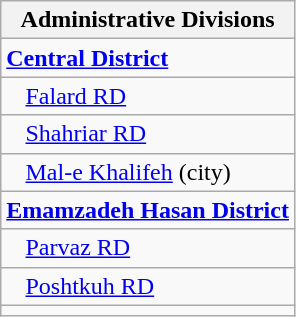<table class="wikitable">
<tr>
<th>Administrative Divisions</th>
</tr>
<tr>
<td><strong><a href='#'>Central District</a></strong></td>
</tr>
<tr>
<td style="padding-left: 1em;"><a href='#'>Falard RD</a></td>
</tr>
<tr>
<td style="padding-left: 1em;"><a href='#'>Shahriar RD</a></td>
</tr>
<tr>
<td style="padding-left: 1em;"><a href='#'>Mal-e Khalifeh</a> (city)</td>
</tr>
<tr>
<td><strong><a href='#'>Emamzadeh Hasan District</a></strong></td>
</tr>
<tr>
<td style="padding-left: 1em;"><a href='#'>Parvaz RD</a></td>
</tr>
<tr>
<td style="padding-left: 1em;"><a href='#'>Poshtkuh RD</a></td>
</tr>
<tr>
<td colspan=1></td>
</tr>
</table>
